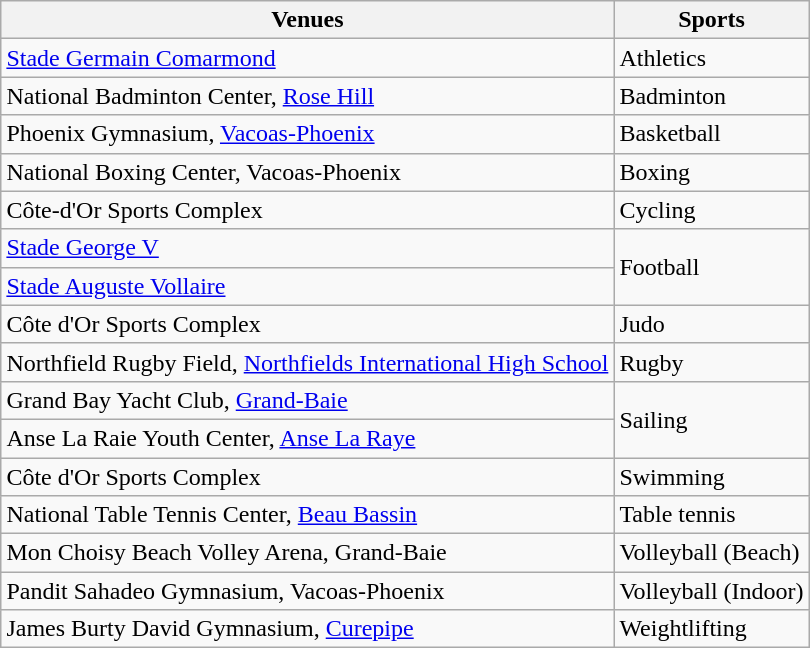<table class="wikitable collapsible collapsed" style="margin-left:auto;margin-right:auto">
<tr>
<th>Venues</th>
<th>Sports</th>
</tr>
<tr>
<td><a href='#'>Stade Germain Comarmond</a></td>
<td>Athletics</td>
</tr>
<tr>
<td>National Badminton Center, <a href='#'>Rose Hill</a></td>
<td>Badminton</td>
</tr>
<tr>
<td>Phoenix Gymnasium, <a href='#'>Vacoas-Phoenix</a></td>
<td>Basketball</td>
</tr>
<tr>
<td>National Boxing Center, Vacoas-Phoenix</td>
<td>Boxing</td>
</tr>
<tr>
<td>Côte-d'Or Sports Complex</td>
<td>Cycling</td>
</tr>
<tr>
<td><a href='#'>Stade George V</a></td>
<td rowspan=2>Football</td>
</tr>
<tr>
<td><a href='#'>Stade Auguste Vollaire</a></td>
</tr>
<tr>
<td>Côte d'Or Sports Complex</td>
<td>Judo</td>
</tr>
<tr>
<td>Northfield Rugby Field, <a href='#'>Northfields International High School</a></td>
<td>Rugby</td>
</tr>
<tr>
<td>Grand Bay Yacht Club, <a href='#'>Grand-Baie</a></td>
<td rowspan=2>Sailing</td>
</tr>
<tr>
<td>Anse La Raie Youth Center, <a href='#'>Anse La Raye</a></td>
</tr>
<tr>
<td>Côte d'Or Sports Complex</td>
<td>Swimming</td>
</tr>
<tr>
<td>National Table Tennis Center, <a href='#'>Beau Bassin</a></td>
<td>Table tennis</td>
</tr>
<tr>
<td>Mon Choisy Beach Volley Arena, Grand-Baie</td>
<td>Volleyball (Beach)</td>
</tr>
<tr>
<td>Pandit Sahadeo Gymnasium, Vacoas-Phoenix</td>
<td>Volleyball (Indoor)</td>
</tr>
<tr>
<td>James Burty David Gymnasium, <a href='#'>Curepipe</a></td>
<td>Weightlifting</td>
</tr>
</table>
